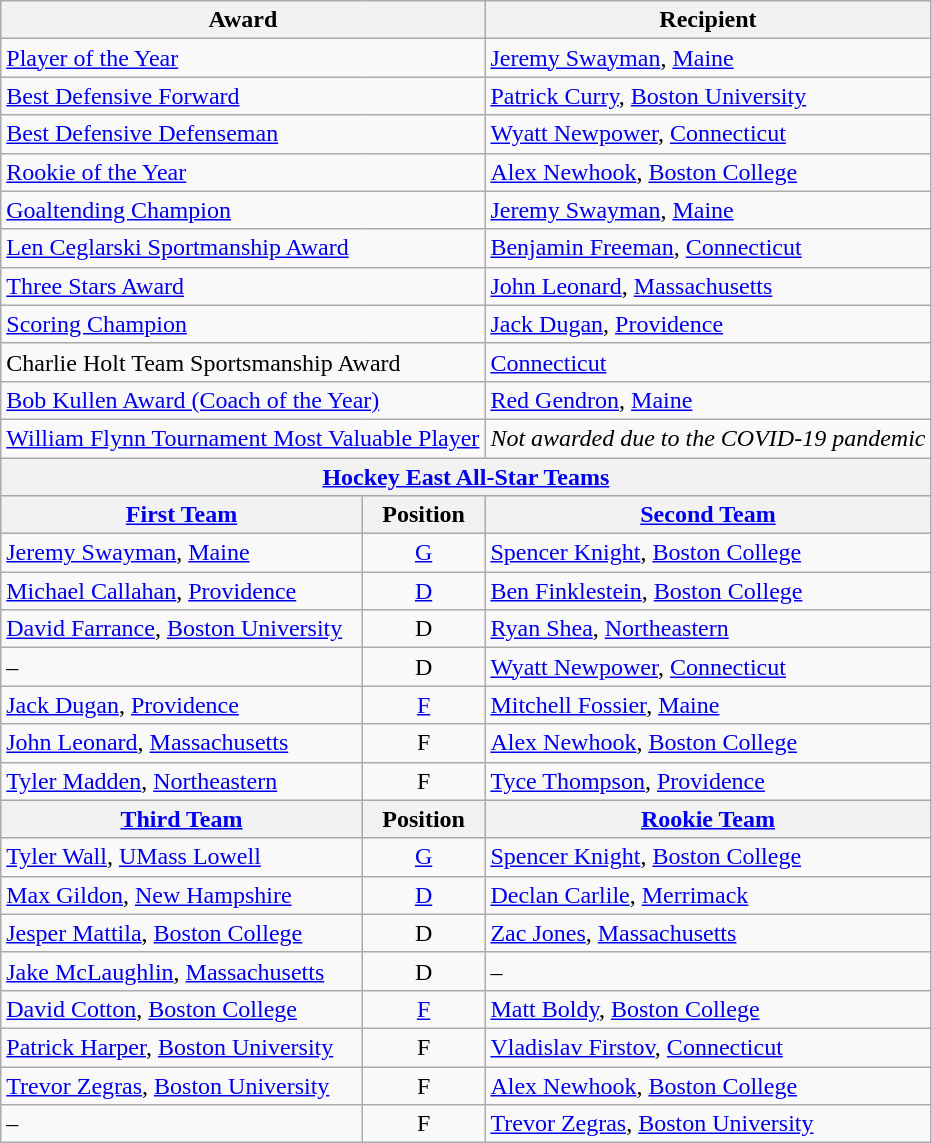<table class="wikitable">
<tr>
<th colspan=2>Award</th>
<th>Recipient</th>
</tr>
<tr>
<td colspan=2><a href='#'>Player of the Year</a></td>
<td><a href='#'>Jeremy Swayman</a>, <a href='#'>Maine</a></td>
</tr>
<tr>
<td colspan=2><a href='#'>Best Defensive Forward</a></td>
<td><a href='#'>Patrick Curry</a>, <a href='#'>Boston University</a></td>
</tr>
<tr>
<td colspan=2><a href='#'>Best Defensive Defenseman</a></td>
<td><a href='#'>Wyatt Newpower</a>, <a href='#'>Connecticut</a></td>
</tr>
<tr>
<td colspan=2><a href='#'>Rookie of the Year</a></td>
<td><a href='#'>Alex Newhook</a>, <a href='#'>Boston College</a></td>
</tr>
<tr>
<td colspan=2><a href='#'>Goaltending Champion</a></td>
<td><a href='#'>Jeremy Swayman</a>, <a href='#'>Maine</a></td>
</tr>
<tr>
<td colspan=2><a href='#'>Len Ceglarski Sportmanship Award</a></td>
<td><a href='#'>Benjamin Freeman</a>, <a href='#'>Connecticut</a></td>
</tr>
<tr>
<td colspan=2><a href='#'>Three Stars Award</a></td>
<td><a href='#'>John Leonard</a>, <a href='#'>Massachusetts</a></td>
</tr>
<tr>
<td colspan=2><a href='#'>Scoring Champion</a></td>
<td><a href='#'>Jack Dugan</a>, <a href='#'>Providence</a></td>
</tr>
<tr>
<td colspan=2>Charlie Holt Team Sportsmanship Award</td>
<td><a href='#'>Connecticut</a></td>
</tr>
<tr>
<td colspan=2><a href='#'>Bob Kullen Award (Coach of the Year)</a></td>
<td><a href='#'>Red Gendron</a>, <a href='#'>Maine</a></td>
</tr>
<tr>
<td colspan=2><a href='#'>William Flynn Tournament Most Valuable Player</a></td>
<td><em>Not awarded due to the COVID-19 pandemic</em></td>
</tr>
<tr>
<th colspan=3><a href='#'>Hockey East All-Star Teams</a></th>
</tr>
<tr>
<th><a href='#'>First Team</a></th>
<th>  Position  </th>
<th><a href='#'>Second Team</a></th>
</tr>
<tr>
<td><a href='#'>Jeremy Swayman</a>, <a href='#'>Maine</a></td>
<td align=center><a href='#'>G</a></td>
<td><a href='#'>Spencer Knight</a>, <a href='#'>Boston College</a></td>
</tr>
<tr>
<td><a href='#'>Michael Callahan</a>, <a href='#'>Providence</a></td>
<td align=center><a href='#'>D</a></td>
<td><a href='#'>Ben Finklestein</a>, <a href='#'>Boston College</a></td>
</tr>
<tr>
<td><a href='#'>David Farrance</a>, <a href='#'>Boston University</a></td>
<td align=center>D</td>
<td><a href='#'>Ryan Shea</a>, <a href='#'>Northeastern</a></td>
</tr>
<tr>
<td>–</td>
<td align=center>D</td>
<td><a href='#'>Wyatt Newpower</a>, <a href='#'>Connecticut</a></td>
</tr>
<tr>
<td><a href='#'>Jack Dugan</a>, <a href='#'>Providence</a></td>
<td align=center><a href='#'>F</a></td>
<td><a href='#'>Mitchell Fossier</a>, <a href='#'>Maine</a></td>
</tr>
<tr>
<td><a href='#'>John Leonard</a>, <a href='#'>Massachusetts</a></td>
<td align=center>F</td>
<td><a href='#'>Alex Newhook</a>, <a href='#'>Boston College</a></td>
</tr>
<tr>
<td><a href='#'>Tyler Madden</a>, <a href='#'>Northeastern</a></td>
<td align=center>F</td>
<td><a href='#'>Tyce Thompson</a>, <a href='#'>Providence</a></td>
</tr>
<tr>
<th><a href='#'>Third Team</a></th>
<th>  Position  </th>
<th><a href='#'>Rookie Team</a></th>
</tr>
<tr>
<td><a href='#'>Tyler Wall</a>, <a href='#'>UMass Lowell</a></td>
<td align=center><a href='#'>G</a></td>
<td><a href='#'>Spencer Knight</a>, <a href='#'>Boston College</a></td>
</tr>
<tr>
<td><a href='#'>Max Gildon</a>, <a href='#'>New Hampshire</a></td>
<td align=center><a href='#'>D</a></td>
<td><a href='#'>Declan Carlile</a>, <a href='#'>Merrimack</a></td>
</tr>
<tr>
<td><a href='#'>Jesper Mattila</a>, <a href='#'>Boston College</a></td>
<td align=center>D</td>
<td><a href='#'>Zac Jones</a>, <a href='#'>Massachusetts</a></td>
</tr>
<tr>
<td><a href='#'>Jake McLaughlin</a>, <a href='#'>Massachusetts</a></td>
<td align=center>D</td>
<td>–</td>
</tr>
<tr>
<td><a href='#'>David Cotton</a>, <a href='#'>Boston College</a></td>
<td align=center><a href='#'>F</a></td>
<td><a href='#'>Matt Boldy</a>, <a href='#'>Boston College</a></td>
</tr>
<tr>
<td><a href='#'>Patrick Harper</a>, <a href='#'>Boston University</a></td>
<td align=center>F</td>
<td><a href='#'>Vladislav Firstov</a>, <a href='#'>Connecticut</a></td>
</tr>
<tr>
<td><a href='#'>Trevor Zegras</a>, <a href='#'>Boston University</a></td>
<td align=center>F</td>
<td><a href='#'>Alex Newhook</a>, <a href='#'>Boston College</a></td>
</tr>
<tr>
<td>–</td>
<td align=center>F</td>
<td><a href='#'>Trevor Zegras</a>, <a href='#'>Boston University</a></td>
</tr>
</table>
